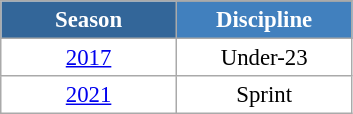<table class="wikitable" style="font-size:95%; text-align:center; border:grey solid 1px; border-collapse:collapse; background:#ffffff;">
<tr style="background-color:#369; color:white;">
<td rowspan="2" colspan="1" style="width:110px"><strong>Season</strong></td>
</tr>
<tr style="background-color:#4180be; color:white;">
<td style="width:110px"><strong>Discipline</strong></td>
</tr>
<tr>
<td align=center><a href='#'>2017</a></td>
<td align=center>Under-23</td>
</tr>
<tr>
<td align=center><a href='#'>2021</a></td>
<td align=center>Sprint</td>
</tr>
</table>
